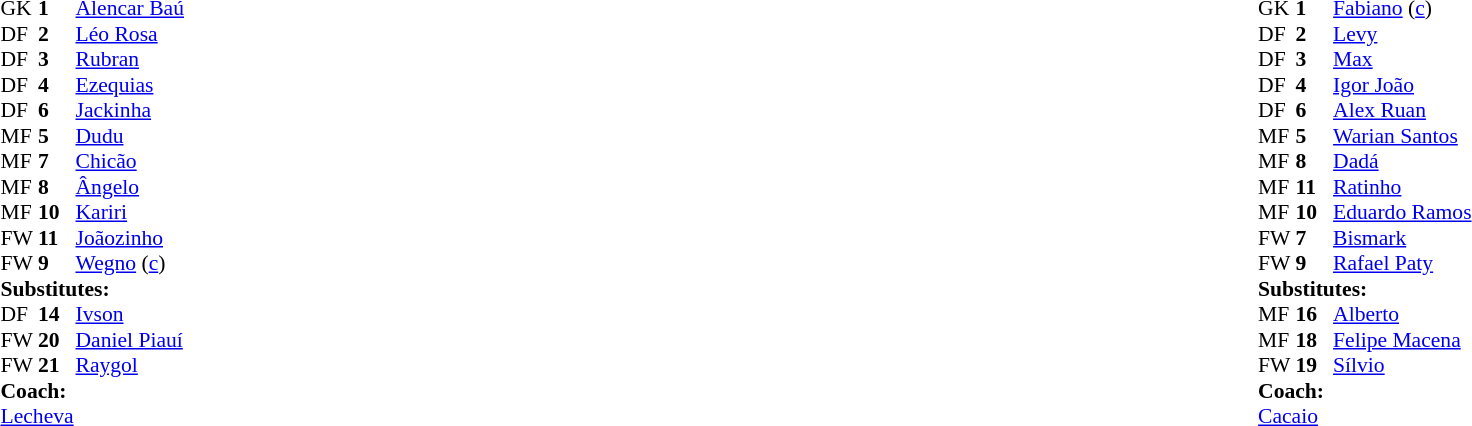<table width="100%">
<tr>
<td valign="top" width="40%"><br><table style="font-size:90%" cellspacing="0" cellpadding="0">
<tr>
<th width=25></th>
<th width=25></th>
</tr>
<tr>
<td>GK</td>
<td><strong>1</strong></td>
<td> <a href='#'>Alencar Baú</a></td>
</tr>
<tr>
<td>DF</td>
<td><strong>2</strong></td>
<td> <a href='#'>Léo Rosa</a></td>
</tr>
<tr>
<td>DF</td>
<td><strong>3</strong></td>
<td> <a href='#'>Rubran</a></td>
<td></td>
<td></td>
</tr>
<tr>
<td>DF</td>
<td><strong>4</strong></td>
<td> <a href='#'>Ezequias</a></td>
</tr>
<tr>
<td>DF</td>
<td><strong>6</strong></td>
<td> <a href='#'>Jackinha</a></td>
<td></td>
<td></td>
</tr>
<tr>
<td>MF</td>
<td><strong>5</strong></td>
<td> <a href='#'>Dudu</a></td>
<td></td>
<td></td>
</tr>
<tr>
<td>MF</td>
<td><strong>7</strong></td>
<td> <a href='#'>Chicão</a></td>
<td></td>
<td></td>
</tr>
<tr>
<td>MF</td>
<td><strong>8</strong></td>
<td> <a href='#'>Ângelo</a></td>
</tr>
<tr>
<td>MF</td>
<td><strong>10</strong></td>
<td> <a href='#'>Kariri</a></td>
<td></td>
<td></td>
</tr>
<tr>
<td>FW</td>
<td><strong>11</strong></td>
<td> <a href='#'>Joãozinho</a></td>
<td></td>
<td></td>
</tr>
<tr>
<td>FW</td>
<td><strong>9</strong></td>
<td> <a href='#'>Wegno</a> (<a href='#'>c</a>)</td>
<td></td>
<td></td>
</tr>
<tr>
<td colspan=3><strong>Substitutes:</strong></td>
</tr>
<tr>
<td>DF</td>
<td><strong>14</strong></td>
<td> <a href='#'>Ivson</a></td>
<td></td>
<td></td>
</tr>
<tr>
<td>FW</td>
<td><strong>20</strong></td>
<td> <a href='#'>Daniel Piauí</a></td>
<td></td>
<td></td>
</tr>
<tr>
<td>FW</td>
<td><strong>21</strong></td>
<td> <a href='#'>Raygol</a></td>
<td></td>
<td></td>
</tr>
<tr>
<td></td>
</tr>
<tr>
<td colspan=3><strong>Coach:</strong></td>
</tr>
<tr>
<td colspan=4> <a href='#'>Lecheva</a></td>
</tr>
</table>
</td>
<td valign="top" width="50%"><br><table style="font-size:90%;" cellspacing="0" cellpadding="0" align="center">
<tr>
<th width=25></th>
<th width=25></th>
</tr>
<tr>
<td>GK</td>
<td><strong>1</strong></td>
<td> <a href='#'>Fabiano</a>  (<a href='#'>c</a>)</td>
</tr>
<tr>
<td>DF</td>
<td><strong>2</strong></td>
<td> <a href='#'>Levy</a></td>
</tr>
<tr>
<td>DF</td>
<td><strong>3</strong></td>
<td> <a href='#'>Max</a></td>
</tr>
<tr>
<td>DF</td>
<td><strong>4</strong></td>
<td> <a href='#'>Igor João</a></td>
</tr>
<tr>
<td>DF</td>
<td><strong>6</strong></td>
<td> <a href='#'>Alex Ruan</a></td>
<td></td>
<td></td>
</tr>
<tr>
<td>MF</td>
<td><strong>5</strong></td>
<td> <a href='#'>Warian Santos</a></td>
<td></td>
<td></td>
</tr>
<tr>
<td>MF</td>
<td><strong>8</strong></td>
<td> <a href='#'>Dadá</a></td>
<td></td>
<td></td>
</tr>
<tr>
<td>MF</td>
<td><strong>11</strong></td>
<td> <a href='#'>Ratinho</a></td>
<td></td>
<td></td>
</tr>
<tr>
<td>MF</td>
<td><strong>10</strong></td>
<td> <a href='#'>Eduardo Ramos</a></td>
</tr>
<tr>
<td>FW</td>
<td><strong>7</strong></td>
<td> <a href='#'>Bismark</a></td>
</tr>
<tr>
<td>FW</td>
<td><strong>9</strong></td>
<td> <a href='#'>Rafael Paty</a></td>
<td></td>
<td></td>
</tr>
<tr>
<td colspan=3><strong>Substitutes:</strong></td>
</tr>
<tr>
<td>MF</td>
<td><strong>16</strong></td>
<td> <a href='#'>Alberto</a></td>
<td></td>
<td></td>
</tr>
<tr>
<td>MF</td>
<td><strong>18</strong></td>
<td> <a href='#'>Felipe Macena</a></td>
<td></td>
<td></td>
</tr>
<tr>
<td>FW</td>
<td><strong>19</strong></td>
<td> <a href='#'>Sílvio</a></td>
<td></td>
<td></td>
</tr>
<tr>
<td></td>
</tr>
<tr>
<td colspan=3><strong>Coach:</strong></td>
</tr>
<tr>
<td colspan=4> <a href='#'>Cacaio</a></td>
</tr>
</table>
</td>
</tr>
</table>
